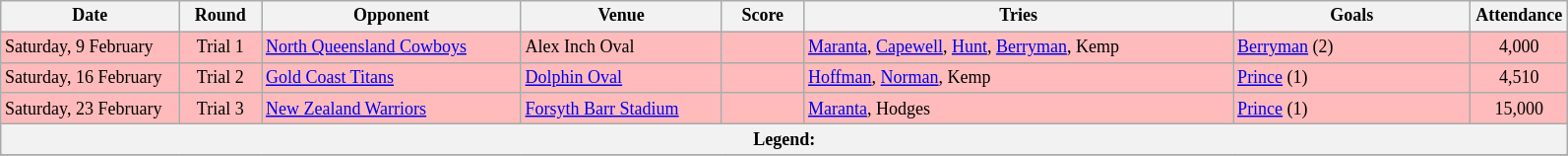<table class="wikitable" style="font-size:75%;">
<tr>
<th width="115">Date</th>
<th width="50">Round</th>
<th width="170">Opponent</th>
<th width="130">Venue</th>
<th width="50">Score</th>
<th width="285">Tries</th>
<th width="155">Goals</th>
<th width="60">Attendance</th>
</tr>
<tr bgcolor=#FFBBBB>
<td>Saturday, 9 February</td>
<td style="text-align:center;">Trial 1</td>
<td> <a href='#'>North Queensland Cowboys</a></td>
<td>Alex Inch Oval</td>
<td style="text-align:center;"></td>
<td><a href='#'>Maranta</a>, <a href='#'>Capewell</a>, <a href='#'>Hunt</a>, <a href='#'>Berryman</a>, Kemp</td>
<td><a href='#'>Berryman</a> (2)</td>
<td style="text-align:center;">4,000</td>
</tr>
<tr bgcolor=#FFBBBB>
<td>Saturday, 16 February</td>
<td style="text-align:center;">Trial 2</td>
<td> <a href='#'>Gold Coast Titans</a></td>
<td><a href='#'>Dolphin Oval</a></td>
<td style="text-align:center;"></td>
<td><a href='#'>Hoffman</a>, <a href='#'>Norman</a>, Kemp</td>
<td><a href='#'>Prince</a> (1)</td>
<td style="text-align:center;">4,510</td>
</tr>
<tr bgcolor=#FFBBBB>
<td>Saturday, 23 February</td>
<td style="text-align:center;">Trial 3</td>
<td> <a href='#'>New Zealand Warriors</a></td>
<td><a href='#'>Forsyth Barr Stadium</a></td>
<td style="text-align:center;"></td>
<td><a href='#'>Maranta</a>, Hodges</td>
<td><a href='#'>Prince</a> (1)</td>
<td style="text-align:center;">15,000</td>
</tr>
<tr>
<th colspan="11"><strong>Legend</strong>:   </th>
</tr>
<tr>
</tr>
</table>
